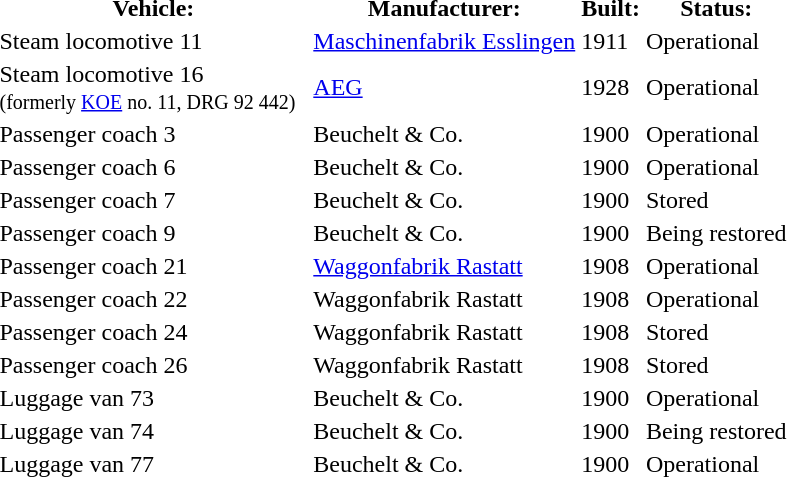<table>
<tr>
<th>Vehicle:</th>
<th>Manufacturer:</th>
<th>Built:</th>
<th>Status:</th>
</tr>
<tr>
<td>Steam locomotive 11</td>
<td><a href='#'>Maschinenfabrik Esslingen</a></td>
<td>1911</td>
<td>Operational</td>
</tr>
<tr>
<td>Steam locomotive 16<br><small> (formerly <a href='#'>KOE</a> no. 11, DRG 92 442)</small>  </td>
<td><a href='#'>AEG</a></td>
<td>1928</td>
<td>Operational</td>
</tr>
<tr>
<td>Passenger coach 3</td>
<td>Beuchelt & Co.</td>
<td>1900</td>
<td>Operational</td>
</tr>
<tr>
<td>Passenger coach 6</td>
<td>Beuchelt & Co.</td>
<td>1900</td>
<td>Operational</td>
</tr>
<tr>
<td>Passenger coach 7</td>
<td>Beuchelt & Co.</td>
<td>1900</td>
<td>Stored</td>
</tr>
<tr>
<td>Passenger coach 9</td>
<td>Beuchelt & Co.</td>
<td>1900</td>
<td>Being restored</td>
</tr>
<tr>
<td>Passenger coach 21</td>
<td><a href='#'>Waggonfabrik Rastatt</a></td>
<td>1908</td>
<td>Operational</td>
</tr>
<tr>
<td>Passenger coach 22</td>
<td>Waggonfabrik Rastatt</td>
<td>1908</td>
<td>Operational</td>
</tr>
<tr>
<td>Passenger coach 24</td>
<td>Waggonfabrik Rastatt</td>
<td>1908</td>
<td>Stored</td>
</tr>
<tr>
<td>Passenger coach 26</td>
<td>Waggonfabrik Rastatt</td>
<td>1908</td>
<td>Stored</td>
</tr>
<tr>
<td>Luggage van 73</td>
<td>Beuchelt & Co.</td>
<td>1900</td>
<td>Operational</td>
</tr>
<tr>
<td>Luggage van 74</td>
<td>Beuchelt & Co.</td>
<td>1900</td>
<td>Being restored</td>
</tr>
<tr>
<td>Luggage van 77</td>
<td>Beuchelt & Co.</td>
<td>1900</td>
<td>Operational</td>
</tr>
<tr>
</tr>
</table>
